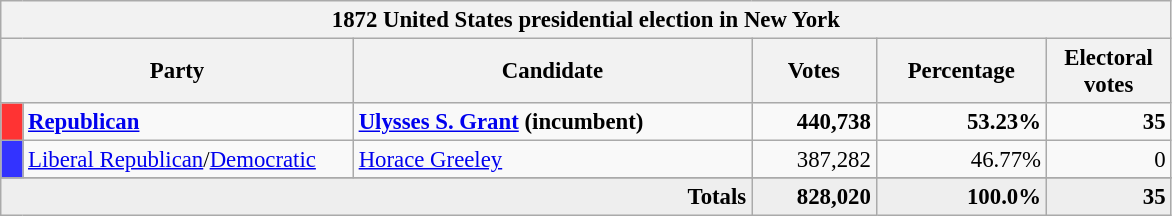<table class="wikitable" style="font-size: 95%;">
<tr>
<th colspan="6">1872 United States presidential election in New York</th>
</tr>
<tr>
<th colspan="2" style="width: 15em">Party</th>
<th style="width: 17em">Candidate</th>
<th style="width: 5em">Votes</th>
<th style="width: 7em">Percentage</th>
<th style="width: 5em">Electoral votes</th>
</tr>
<tr>
<th style="background-color:#FF3333; width: 3px"></th>
<td style="width: 130px"><strong><a href='#'>Republican</a></strong></td>
<td><strong><a href='#'>Ulysses S. Grant</a> (incumbent)</strong></td>
<td align="right"><strong>440,738</strong></td>
<td align="right"><strong>53.23%</strong></td>
<td align="right"><strong>35</strong></td>
</tr>
<tr>
<th style="background-color:#3333FF; width: 3px"></th>
<td style="width: 130px"><a href='#'>Liberal Republican</a>/<a href='#'>Democratic</a></td>
<td><a href='#'>Horace Greeley</a></td>
<td align="right">387,282</td>
<td align="right">46.77%</td>
<td align="right">0</td>
</tr>
<tr>
</tr>
<tr bgcolor="#EEEEEE">
<td colspan="3" align="right"><strong>Totals</strong></td>
<td align="right"><strong>828,020</strong></td>
<td align="right"><strong>100.0%</strong></td>
<td align="right"><strong>35</strong></td>
</tr>
</table>
